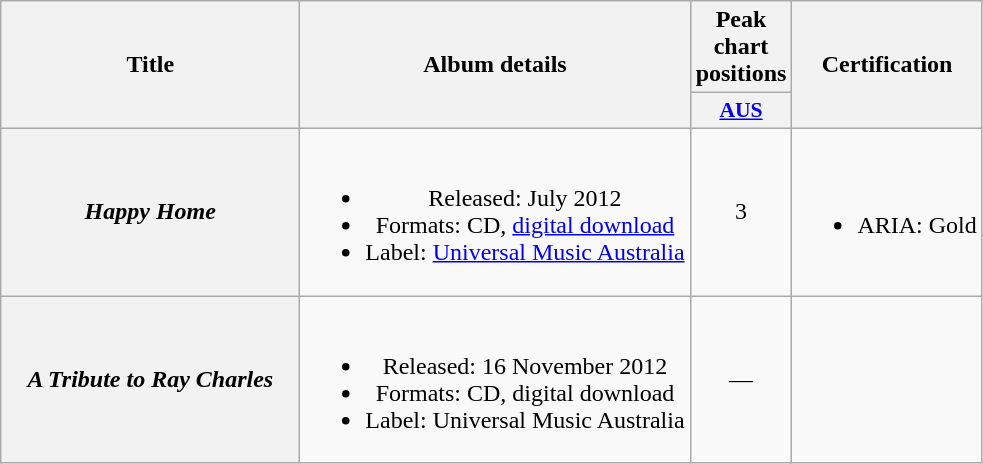<table class="wikitable plainrowheaders" style="text-align:center;">
<tr>
<th scope="col" rowspan="2" style="width:12em;">Title</th>
<th scope="col" rowspan="2">Album details</th>
<th scope="col" colspan="1">Peak chart positions</th>
<th scope="col" rowspan="2">Certification</th>
</tr>
<tr>
<th scope="col" style="width:3em;font-size:90%;"><a href='#'>AUS</a><br></th>
</tr>
<tr>
<th scope="row"><em>Happy Home</em></th>
<td><br><ul><li>Released: July 2012</li><li>Formats: CD, <a href='#'>digital download</a></li><li>Label: <a href='#'>Universal Music Australia</a></li></ul></td>
<td>3</td>
<td><br><ul><li>ARIA: Gold</li></ul></td>
</tr>
<tr>
<th scope="row"><em>A Tribute to Ray Charles</em></th>
<td><br><ul><li>Released: 16 November 2012</li><li>Formats: CD, digital download</li><li>Label: Universal Music Australia</li></ul></td>
<td>—</td>
<td></td>
</tr>
</table>
